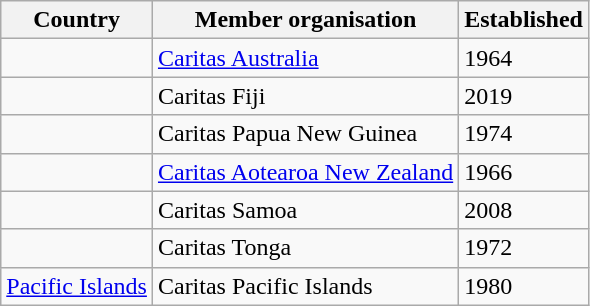<table class="wikitable sortable" style="font-size: 100%">
<tr>
<th>Country</th>
<th>Member organisation<br></th>
<th>Established</th>
</tr>
<tr>
<td></td>
<td><a href='#'>Caritas Australia</a></td>
<td>1964</td>
</tr>
<tr>
<td></td>
<td>Caritas Fiji</td>
<td>2019</td>
</tr>
<tr>
<td></td>
<td>Caritas Papua New Guinea</td>
<td>1974</td>
</tr>
<tr>
<td></td>
<td><a href='#'>Caritas Aotearoa New Zealand</a></td>
<td>1966</td>
</tr>
<tr>
<td></td>
<td>Caritas Samoa</td>
<td>2008</td>
</tr>
<tr>
<td></td>
<td>Caritas Tonga</td>
<td>1972</td>
</tr>
<tr>
<td> <a href='#'>Pacific Islands</a></td>
<td>Caritas Pacific Islands</td>
<td>1980</td>
</tr>
</table>
